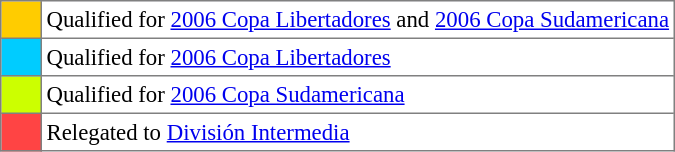<table bgcolor="#f7f8ff" cellpadding="3" cellspacing="0" border="1" style="font-size: 95%; border: gray solid 1px; border-collapse: collapse;text-align:center;">
<tr>
<td style="background:#ffcc00;" width="20"></td>
<td bgcolor="#FFFFFF" align="left">Qualified for <a href='#'>2006 Copa Libertadores</a> and <a href='#'>2006 Copa Sudamericana</a></td>
</tr>
<tr>
<td style="background:#00ccff;" width="20"></td>
<td bgcolor="#FFFFFF" align="left">Qualified for <a href='#'>2006 Copa Libertadores</a></td>
</tr>
<tr>
<td style="background:#ccff00;" width="20"></td>
<td bgcolor="#FFFFFF" align="left">Qualified for <a href='#'>2006 Copa Sudamericana</a></td>
</tr>
<tr>
<td style="background:#ff4444;" width="20"></td>
<td bgcolor="#FFFFFF" align="left">Relegated to <a href='#'>División Intermedia</a></td>
</tr>
</table>
